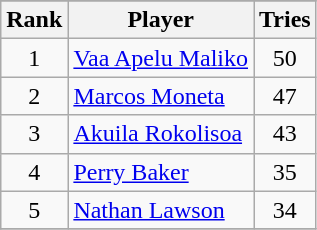<table class="wikitable sortable"  style="text-align:center; margin-bottom:0;">
<tr>
</tr>
<tr>
<th>Rank</th>
<th>Player</th>
<th>Tries</th>
</tr>
<tr>
<td>1</td>
<td align=left> <a href='#'>Vaa Apelu Maliko</a></td>
<td>50</td>
</tr>
<tr>
<td>2</td>
<td align=left> <a href='#'>Marcos Moneta</a></td>
<td>47</td>
</tr>
<tr>
<td>3</td>
<td align=left> <a href='#'>Akuila Rokolisoa</a></td>
<td>43</td>
</tr>
<tr>
<td>4</td>
<td align=left> <a href='#'>Perry Baker</a></td>
<td>35</td>
</tr>
<tr>
<td>5</td>
<td align=left> <a href='#'>Nathan Lawson</a></td>
<td>34</td>
</tr>
<tr>
</tr>
</table>
